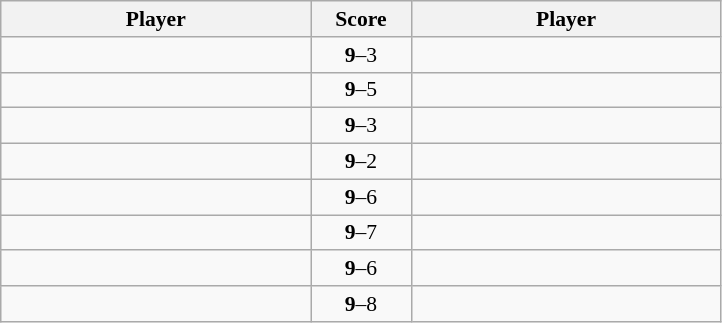<table class="wikitable " style="font-size: 90%" align=c>
<tr>
<th width=200>Player</th>
<th width=60>Score</th>
<th width=200>Player</th>
</tr>
<tr>
<td><strong></strong></td>
<td align="center"><strong>9</strong>–3</td>
<td></td>
</tr>
<tr>
<td><strong></strong></td>
<td align="center"><strong>9</strong>–5</td>
<td></td>
</tr>
<tr>
<td><strong></strong></td>
<td align="center"><strong>9</strong>–3</td>
<td></td>
</tr>
<tr>
<td><strong></strong></td>
<td align="center"><strong>9</strong>–2</td>
<td></td>
</tr>
<tr>
<td><strong></strong></td>
<td align="center"><strong>9</strong>–6</td>
<td></td>
</tr>
<tr>
<td><strong></strong></td>
<td align="center"><strong>9</strong>–7</td>
<td></td>
</tr>
<tr>
<td><strong></strong></td>
<td align="center"><strong>9</strong>–6</td>
<td></td>
</tr>
<tr>
<td><strong></strong></td>
<td align="center"><strong>9</strong>–8</td>
<td></td>
</tr>
</table>
